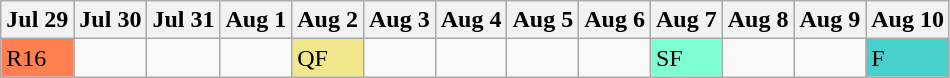<table class="wikitable olympic-schedule Boxing">
<tr>
<th>Jul 29</th>
<th>Jul 30</th>
<th>Jul 31</th>
<th>Aug 1</th>
<th>Aug 2</th>
<th>Aug 3</th>
<th>Aug 4</th>
<th>Aug 5</th>
<th>Aug 6</th>
<th>Aug 7</th>
<th>Aug 8</th>
<th>Aug 9</th>
<th>Aug 10</th>
</tr>
<tr>
<td bgcolor="#FF7F50" class="roundof16">R16</td>
<td></td>
<td></td>
<td></td>
<td bgcolor="#F0E68C" class="quarterfinals">QF</td>
<td></td>
<td></td>
<td></td>
<td></td>
<td bgcolor="#7FFFD4" class="semifinals">SF</td>
<td></td>
<td></td>
<td bgcolor="#48D1CC" class="final">F</td>
</tr>
</table>
